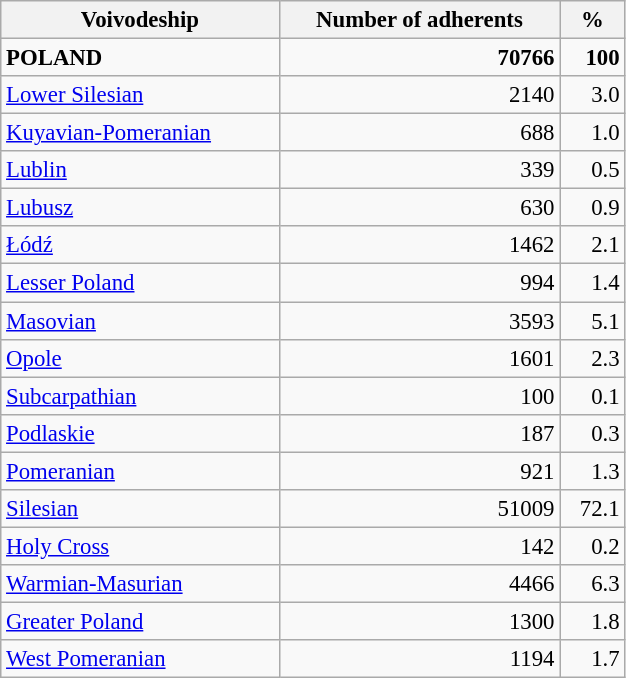<table class="wikitable sortable" width="33%" style="float:left; margin:20px; font-size:95%;">
<tr>
<th scope="col">Voivodeship</th>
<th scope="col">Number of adherents</th>
<th scope="col">%</th>
</tr>
<tr>
<td><strong>POLAND</strong></td>
<td align="right"><strong>70766</strong></td>
<td align="right"><strong>100</strong></td>
</tr>
<tr>
<td><a href='#'>Lower Silesian</a></td>
<td align="right">2140</td>
<td align="right">3.0</td>
</tr>
<tr>
<td><a href='#'>Kuyavian-Pomeranian</a></td>
<td align="right">688</td>
<td align="right">1.0</td>
</tr>
<tr>
<td><a href='#'>Lublin</a></td>
<td align="right">339</td>
<td align="right">0.5</td>
</tr>
<tr>
<td><a href='#'>Lubusz</a></td>
<td align="right">630</td>
<td align="right">0.9</td>
</tr>
<tr>
<td><a href='#'>Łódź</a></td>
<td align="right">1462</td>
<td align="right">2.1</td>
</tr>
<tr>
<td><a href='#'>Lesser Poland</a></td>
<td align="right">994</td>
<td align="right">1.4</td>
</tr>
<tr>
<td><a href='#'>Masovian</a></td>
<td align="right">3593</td>
<td align="right">5.1</td>
</tr>
<tr>
<td><a href='#'>Opole</a></td>
<td align="right">1601</td>
<td align="right">2.3</td>
</tr>
<tr>
<td><a href='#'>Subcarpathian</a></td>
<td align="right">100</td>
<td align="right">0.1</td>
</tr>
<tr>
<td><a href='#'>Podlaskie</a></td>
<td align="right">187</td>
<td align="right">0.3</td>
</tr>
<tr>
<td><a href='#'>Pomeranian</a></td>
<td align="right">921</td>
<td align="right">1.3</td>
</tr>
<tr>
<td><a href='#'>Silesian</a></td>
<td align="right">51009</td>
<td align="right">72.1</td>
</tr>
<tr>
<td><a href='#'>Holy Cross</a></td>
<td align="right">142</td>
<td align="right">0.2</td>
</tr>
<tr>
<td><a href='#'>Warmian-Masurian</a></td>
<td align="right">4466</td>
<td align="right">6.3</td>
</tr>
<tr>
<td><a href='#'>Greater Poland</a></td>
<td align="right">1300</td>
<td align="right">1.8</td>
</tr>
<tr>
<td><a href='#'>West Pomeranian</a></td>
<td align="right">1194</td>
<td align="right">1.7</td>
</tr>
</table>
